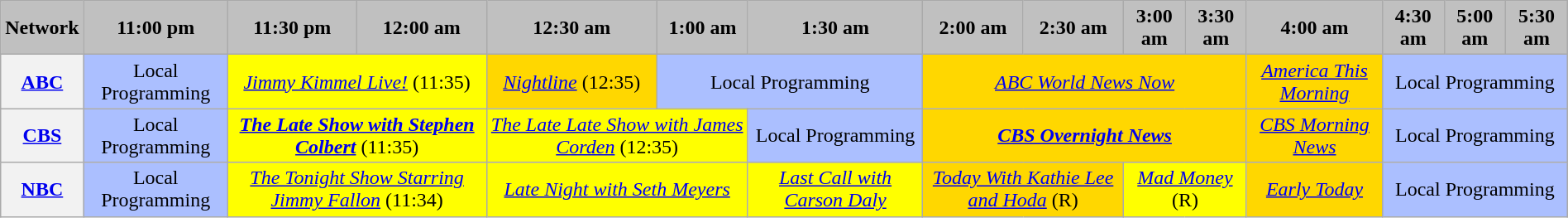<table class="wikitable" style="width:100%;margin-right:0;text-align:center">
<tr>
<th colspan="2" style="background-color:#C0C0C0;text-align:center">Network</th>
<th style="background-color:#C0C0C0;text-align:center">11:00 pm</th>
<th style="background-color:#C0C0C0;text-align:center">11:30 pm</th>
<th style="background-color:#C0C0C0;text-align:center">12:00 am</th>
<th style="background-color:#C0C0C0;text-align:center">12:30 am</th>
<th style="background-color:#C0C0C0;text-align:center">1:00 am</th>
<th style="background-color:#C0C0C0;text-align:center">1:30 am</th>
<th style="background-color:#C0C0C0;text-align:center">2:00 am</th>
<th style="background-color:#C0C0C0;text-align:center">2:30 am</th>
<th style="background-color:#C0C0C0;text-align:center">3:00 am</th>
<th style="background-color:#C0C0C0;text-align:center">3:30 am</th>
<th style="background-color:#C0C0C0;text-align:center">4:00 am</th>
<th style="background-color:#C0C0C0;text-align:center">4:30 am</th>
<th style="background-color:#C0C0C0;text-align:center">5:00 am</th>
<th style="background-color:#C0C0C0;text-align:center">5:30 am</th>
</tr>
<tr>
<th colspan="2"><a href='#'>ABC</a></th>
<td colspan="1" style="background:#abbfff">Local Programming</td>
<td colspan="2" style="background:yellow"><em><a href='#'>Jimmy Kimmel Live!</a></em> (11:35)</td>
<td colspan="1" style="background:gold"><em><a href='#'>Nightline</a></em> (12:35)</td>
<td colspan="2" style="background:#abbfff">Local Programming</td>
<td colspan="4" style="background:gold"><em><a href='#'>ABC World News Now</a></em></td>
<td colspan="1" style="background:gold"><em><a href='#'>America This Morning</a></em></td>
<td colspan="3" style="background:#abbfff">Local Programming</td>
</tr>
<tr>
<th colspan="2"><a href='#'>CBS</a></th>
<td colspan="1" style="background:#abbfff">Local Programming</td>
<td colspan="2" style="background:yellow"><strong><em><a href='#'>The Late Show with Stephen Colbert</a></em></strong> (11:35)</td>
<td colspan="2" style="background:yellow"><em><a href='#'>The Late Late Show with James Corden</a></em> (12:35)</td>
<td colspan="1" style="background:#abbfff">Local Programming</td>
<td colspan="4" style="background:gold"><strong><em><a href='#'>CBS Overnight News</a></em></strong></td>
<td colspan="1" style="background:gold"><em><a href='#'>CBS Morning News</a></em></td>
<td colspan="3" style="background:#abbfff">Local Programming</td>
</tr>
<tr>
<th colspan="2"><a href='#'>NBC</a></th>
<td colspan="1" style="background:#abbfff">Local Programming</td>
<td colspan="2" style="background:yellow"><em><a href='#'>The Tonight Show Starring Jimmy Fallon</a></em> (11:34)</td>
<td colspan="2" style="background:yellow"><em><a href='#'>Late Night with Seth Meyers</a></em></td>
<td colspan="1" style="background:yellow"><em><a href='#'>Last Call with Carson Daly</a></em></td>
<td colspan="2" style="background:gold"><em><a href='#'>Today With Kathie Lee and Hoda</a></em> (R)</td>
<td colspan="2" style="background:yellow"><em><a href='#'>Mad Money</a></em> (R)</td>
<td colspan="1" style="background:gold"><em><a href='#'>Early Today</a></em></td>
<td colspan="3" style="background:#abbfff">Local Programming</td>
</tr>
</table>
